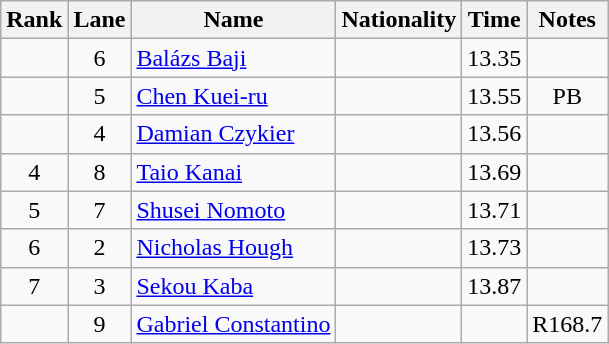<table class="wikitable sortable" style="text-align:center">
<tr>
<th>Rank</th>
<th>Lane</th>
<th>Name</th>
<th>Nationality</th>
<th>Time</th>
<th>Notes</th>
</tr>
<tr>
<td></td>
<td>6</td>
<td align=left><a href='#'>Balázs Baji</a></td>
<td align=left></td>
<td>13.35</td>
<td></td>
</tr>
<tr>
<td></td>
<td>5</td>
<td align=left><a href='#'>Chen Kuei-ru</a></td>
<td align=left></td>
<td>13.55</td>
<td>PB</td>
</tr>
<tr>
<td></td>
<td>4</td>
<td align=left><a href='#'>Damian Czykier</a></td>
<td align=left></td>
<td>13.56</td>
<td></td>
</tr>
<tr>
<td>4</td>
<td>8</td>
<td align=left><a href='#'>Taio Kanai</a></td>
<td align=left></td>
<td>13.69</td>
<td></td>
</tr>
<tr>
<td>5</td>
<td>7</td>
<td align=left><a href='#'>Shusei Nomoto</a></td>
<td align=left></td>
<td>13.71</td>
<td></td>
</tr>
<tr>
<td>6</td>
<td>2</td>
<td align=left><a href='#'>Nicholas Hough</a></td>
<td align=left></td>
<td>13.73</td>
<td></td>
</tr>
<tr>
<td>7</td>
<td>3</td>
<td align=left><a href='#'>Sekou Kaba</a></td>
<td align=left></td>
<td>13.87</td>
<td></td>
</tr>
<tr>
<td></td>
<td>9</td>
<td align=left><a href='#'>Gabriel Constantino</a></td>
<td align=left></td>
<td></td>
<td>R168.7</td>
</tr>
</table>
